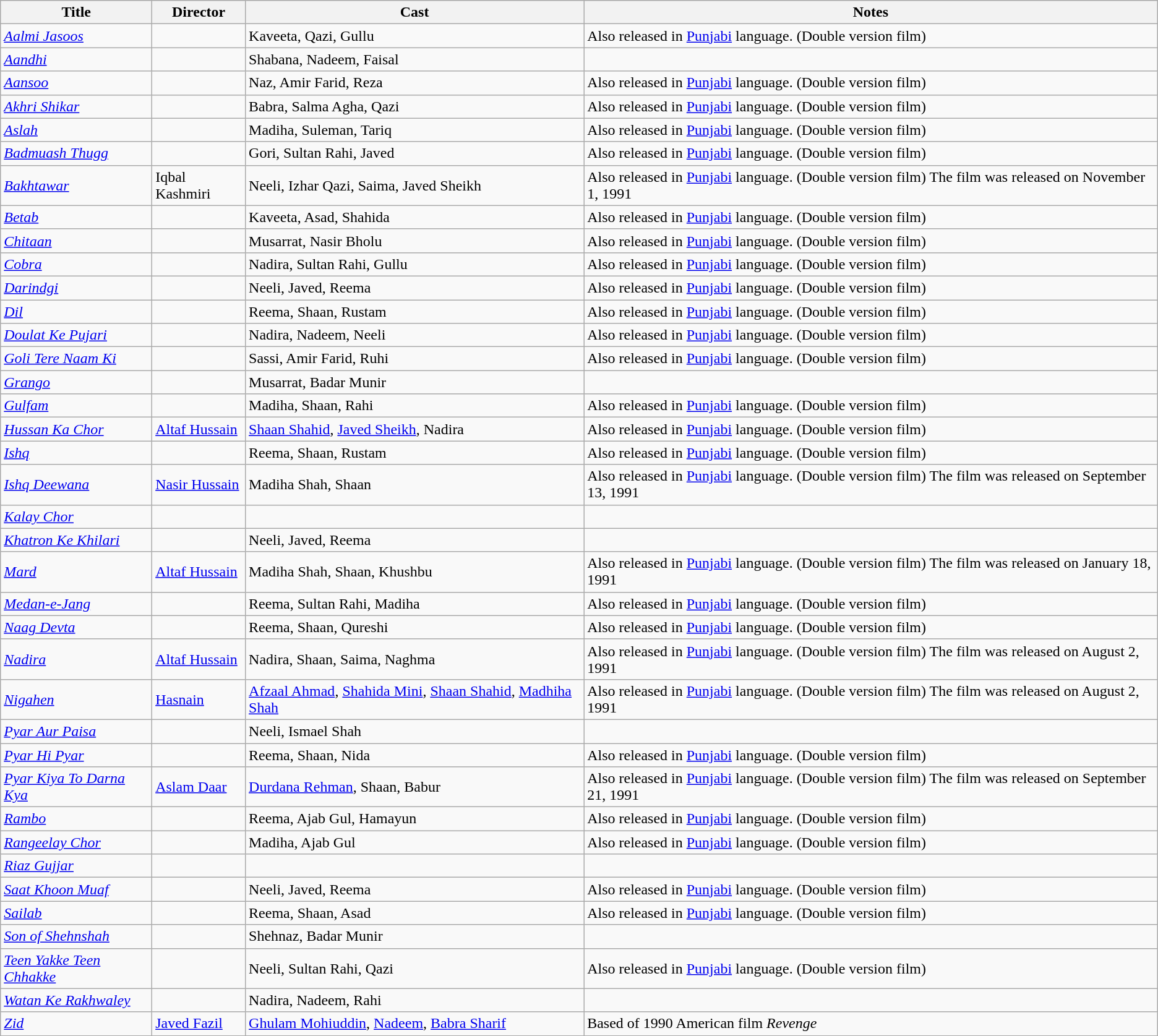<table class="wikitable">
<tr>
<th>Title</th>
<th>Director</th>
<th>Cast</th>
<th>Notes</th>
</tr>
<tr>
<td><em><a href='#'>Aalmi Jasoos</a></em></td>
<td></td>
<td>Kaveeta, Qazi, Gullu</td>
<td>Also released in <a href='#'>Punjabi</a> language. (Double version film)</td>
</tr>
<tr>
<td><em><a href='#'>Aandhi</a></em></td>
<td></td>
<td>Shabana, Nadeem, Faisal</td>
<td></td>
</tr>
<tr>
<td><em><a href='#'>Aansoo</a></em></td>
<td></td>
<td>Naz, Amir Farid, Reza</td>
<td>Also released in <a href='#'>Punjabi</a> language. (Double version film)</td>
</tr>
<tr>
<td><em><a href='#'>Akhri Shikar</a></em></td>
<td></td>
<td>Babra, Salma Agha, Qazi</td>
<td>Also released in <a href='#'>Punjabi</a> language. (Double version film)</td>
</tr>
<tr>
<td><em><a href='#'>Aslah</a></em></td>
<td></td>
<td>Madiha, Suleman, Tariq</td>
<td>Also released in <a href='#'>Punjabi</a> language. (Double version film)</td>
</tr>
<tr>
<td><em><a href='#'>Badmuash Thugg</a></em></td>
<td></td>
<td>Gori, Sultan Rahi, Javed</td>
<td>Also released in <a href='#'>Punjabi</a> language. (Double version film)</td>
</tr>
<tr>
<td><em><a href='#'>Bakhtawar</a></em></td>
<td>Iqbal Kashmiri</td>
<td>Neeli, Izhar Qazi, Saima, Javed Sheikh</td>
<td>Also released in <a href='#'>Punjabi</a> language. (Double version film) The film was released on November 1, 1991</td>
</tr>
<tr>
<td><em><a href='#'>Betab</a></em></td>
<td></td>
<td>Kaveeta, Asad, Shahida</td>
<td>Also released in <a href='#'>Punjabi</a> language. (Double version film)</td>
</tr>
<tr>
<td><em><a href='#'>Chitaan</a></em></td>
<td></td>
<td>Musarrat, Nasir Bholu</td>
<td>Also released in <a href='#'>Punjabi</a> language. (Double version film)</td>
</tr>
<tr>
<td><em><a href='#'>Cobra</a></em></td>
<td></td>
<td>Nadira, Sultan Rahi, Gullu</td>
<td>Also released in <a href='#'>Punjabi</a> language. (Double version film)</td>
</tr>
<tr>
<td><em><a href='#'>Darindgi</a></em></td>
<td></td>
<td>Neeli, Javed, Reema</td>
<td>Also released in <a href='#'>Punjabi</a> language. (Double version film)</td>
</tr>
<tr>
<td><em><a href='#'>Dil</a></em></td>
<td></td>
<td>Reema, Shaan, Rustam</td>
<td>Also released in <a href='#'>Punjabi</a> language. (Double version film)</td>
</tr>
<tr>
<td><em><a href='#'>Doulat Ke Pujari</a></em></td>
<td></td>
<td>Nadira, Nadeem, Neeli</td>
<td>Also released in <a href='#'>Punjabi</a> language. (Double version film)</td>
</tr>
<tr>
<td><em><a href='#'>Goli Tere Naam Ki</a></em></td>
<td></td>
<td>Sassi, Amir Farid, Ruhi</td>
<td>Also released in <a href='#'>Punjabi</a> language. (Double version film)</td>
</tr>
<tr>
<td><em><a href='#'>Grango</a></em></td>
<td></td>
<td>Musarrat, Badar Munir</td>
<td></td>
</tr>
<tr>
<td><em><a href='#'>Gulfam</a></em></td>
<td></td>
<td>Madiha, Shaan, Rahi</td>
<td>Also released in <a href='#'>Punjabi</a> language. (Double version film)</td>
</tr>
<tr>
<td><em><a href='#'>Hussan Ka Chor</a></em></td>
<td><a href='#'>Altaf Hussain</a></td>
<td><a href='#'>Shaan Shahid</a>, <a href='#'>Javed Sheikh</a>, Nadira</td>
<td>Also released in <a href='#'>Punjabi</a> language. (Double version film)</td>
</tr>
<tr>
<td><em><a href='#'>Ishq</a></em></td>
<td></td>
<td>Reema, Shaan, Rustam</td>
<td>Also released in <a href='#'>Punjabi</a> language. (Double version film)</td>
</tr>
<tr>
<td><em><a href='#'>Ishq Deewana</a></em></td>
<td><a href='#'>Nasir Hussain</a></td>
<td>Madiha Shah, Shaan</td>
<td>Also released in <a href='#'>Punjabi</a> language. (Double version film) The film was released on September 13, 1991</td>
</tr>
<tr>
<td><em><a href='#'>Kalay Chor</a></em></td>
<td></td>
<td></td>
<td></td>
</tr>
<tr>
<td><em><a href='#'>Khatron Ke Khilari</a></em></td>
<td></td>
<td>Neeli, Javed, Reema</td>
<td></td>
</tr>
<tr>
<td><em><a href='#'>Mard</a></em></td>
<td><a href='#'>Altaf Hussain</a></td>
<td>Madiha Shah, Shaan, Khushbu</td>
<td>Also released in <a href='#'>Punjabi</a> language. (Double version film) The film was released on January 18, 1991</td>
</tr>
<tr>
<td><em><a href='#'>Medan-e-Jang</a></em></td>
<td></td>
<td>Reema, Sultan Rahi, Madiha</td>
<td>Also released in <a href='#'>Punjabi</a> language. (Double version film)</td>
</tr>
<tr>
<td><em><a href='#'>Naag Devta</a></em></td>
<td></td>
<td>Reema, Shaan, Qureshi</td>
<td>Also released in <a href='#'>Punjabi</a> language. (Double version film)</td>
</tr>
<tr>
<td><em><a href='#'>Nadira</a></em></td>
<td><a href='#'>Altaf Hussain</a></td>
<td>Nadira, Shaan, Saima, Naghma</td>
<td>Also released in <a href='#'>Punjabi</a> language. (Double version film) The film was released on August 2, 1991</td>
</tr>
<tr>
<td><em><a href='#'>Nigahen</a></em></td>
<td><a href='#'>Hasnain</a></td>
<td><a href='#'>Afzaal Ahmad</a>, <a href='#'>Shahida Mini</a>, <a href='#'>Shaan Shahid</a>, <a href='#'>Madhiha Shah</a></td>
<td>Also released in <a href='#'>Punjabi</a> language. (Double version film) The film was released on August 2, 1991</td>
</tr>
<tr>
<td><em><a href='#'>Pyar Aur Paisa</a></em></td>
<td></td>
<td>Neeli, Ismael Shah</td>
<td></td>
</tr>
<tr>
<td><em><a href='#'>Pyar Hi Pyar</a></em></td>
<td></td>
<td>Reema, Shaan, Nida</td>
<td>Also released in <a href='#'>Punjabi</a> language. (Double version film)</td>
</tr>
<tr>
<td><em><a href='#'>Pyar Kiya To Darna Kya</a></em></td>
<td><a href='#'>Aslam Daar</a></td>
<td><a href='#'>Durdana Rehman</a>, Shaan, Babur</td>
<td>Also released in <a href='#'>Punjabi</a> language. (Double version film) The film was released on September 21, 1991</td>
</tr>
<tr>
<td><em><a href='#'>Rambo</a></em></td>
<td></td>
<td>Reema, Ajab Gul, Hamayun</td>
<td>Also released in <a href='#'>Punjabi</a> language. (Double version film)</td>
</tr>
<tr>
<td><em><a href='#'>Rangeelay Chor</a></em></td>
<td></td>
<td>Madiha, Ajab Gul</td>
<td>Also released in <a href='#'>Punjabi</a> language. (Double version film)</td>
</tr>
<tr>
<td><em><a href='#'>Riaz Gujjar</a></em></td>
<td></td>
<td></td>
<td></td>
</tr>
<tr>
<td><em><a href='#'>Saat Khoon Muaf</a></em></td>
<td></td>
<td>Neeli, Javed, Reema</td>
<td>Also released in <a href='#'>Punjabi</a> language. (Double version film)</td>
</tr>
<tr>
<td><em><a href='#'>Sailab</a></em></td>
<td></td>
<td>Reema, Shaan, Asad</td>
<td>Also released in <a href='#'>Punjabi</a> language. (Double version film)</td>
</tr>
<tr>
<td><em><a href='#'>Son of Shehnshah</a></em></td>
<td></td>
<td>Shehnaz, Badar Munir</td>
<td></td>
</tr>
<tr>
<td><em><a href='#'>Teen Yakke Teen Chhakke</a></em></td>
<td></td>
<td>Neeli, Sultan Rahi, Qazi</td>
<td>Also released in <a href='#'>Punjabi</a> language. (Double version film)</td>
</tr>
<tr>
<td><em><a href='#'>Watan Ke Rakhwaley</a></em></td>
<td></td>
<td>Nadira, Nadeem, Rahi</td>
<td></td>
</tr>
<tr>
<td><em><a href='#'>Zid</a></em></td>
<td><a href='#'>Javed Fazil</a></td>
<td><a href='#'>Ghulam Mohiuddin</a>, <a href='#'>Nadeem</a>, <a href='#'>Babra Sharif</a></td>
<td>Based of 1990 American film <em>Revenge</em></td>
</tr>
<tr>
</tr>
</table>
